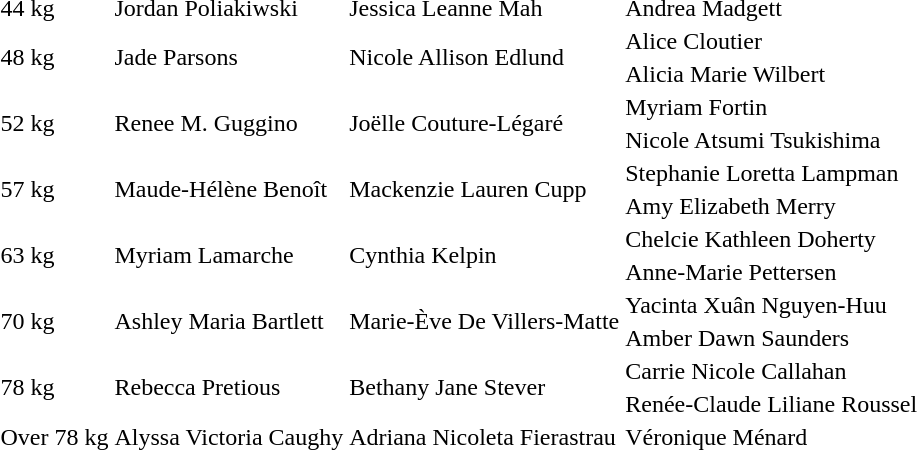<table>
<tr>
<td>44 kg</td>
<td> Jordan Poliakiwski</td>
<td> Jessica Leanne Mah</td>
<td> Andrea Madgett</td>
</tr>
<tr>
<td rowspan=2>48 kg</td>
<td rowspan=2> Jade Parsons</td>
<td rowspan=2> Nicole Allison Edlund</td>
<td> Alice Cloutier</td>
</tr>
<tr>
<td> Alicia Marie Wilbert</td>
</tr>
<tr>
<td rowspan=2>52 kg</td>
<td rowspan=2> Renee M. Guggino</td>
<td rowspan=2> Joëlle Couture-Légaré</td>
<td> Myriam Fortin</td>
</tr>
<tr>
<td> Nicole Atsumi Tsukishima</td>
</tr>
<tr>
<td rowspan=2>57 kg</td>
<td rowspan=2> Maude-Hélène Benoît</td>
<td rowspan=2> Mackenzie Lauren Cupp</td>
<td> Stephanie Loretta Lampman</td>
</tr>
<tr>
<td> Amy Elizabeth Merry</td>
</tr>
<tr>
<td rowspan=2>63 kg</td>
<td rowspan=2> Myriam Lamarche</td>
<td rowspan=2> Cynthia Kelpin</td>
<td> Chelcie Kathleen Doherty</td>
</tr>
<tr>
<td> Anne-Marie Pettersen</td>
</tr>
<tr>
<td rowspan=2>70 kg</td>
<td rowspan=2> Ashley Maria Bartlett</td>
<td rowspan=2> Marie-Ève De Villers-Matte</td>
<td> Yacinta Xuân Nguyen-Huu</td>
</tr>
<tr>
<td> Amber Dawn Saunders</td>
</tr>
<tr>
<td rowspan=2>78 kg</td>
<td rowspan=2> Rebecca Pretious</td>
<td rowspan=2> Bethany Jane Stever</td>
<td> Carrie Nicole Callahan</td>
</tr>
<tr>
<td> Renée-Claude Liliane Roussel</td>
</tr>
<tr>
<td>Over 78 kg</td>
<td> Alyssa Victoria Caughy</td>
<td> Adriana Nicoleta Fierastrau</td>
<td> Véronique Ménard</td>
</tr>
</table>
